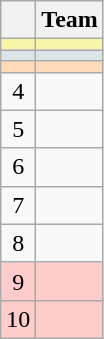<table class="wikitable" style="text-align:center">
<tr>
<th width=15></th>
<th>Team</th>
</tr>
<tr bgcolor="#F7F6A8">
<td></td>
<td align=left></td>
</tr>
<tr bgcolor="#DCE5E5">
<td></td>
<td align=left></td>
</tr>
<tr bgcolor="#FFDAB9">
<td></td>
<td align=left></td>
</tr>
<tr>
<td>4</td>
<td align=left></td>
</tr>
<tr>
<td>5</td>
<td align=left></td>
</tr>
<tr>
<td>6</td>
<td align=left></td>
</tr>
<tr>
<td>7</td>
<td align=left></td>
</tr>
<tr>
<td>8</td>
<td align=left></td>
</tr>
<tr bgcolor="#ffcccc">
<td>9</td>
<td align=left></td>
</tr>
<tr bgcolor="#ffcccc">
<td>10</td>
<td align=left></td>
</tr>
</table>
